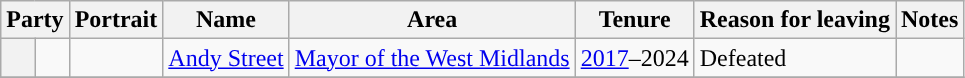<table class="wikitable sortable">
<tr>
<th colspan=2>Party</th>
<th class="unsortable">Portrait</th>
<th class="unsortable">Name</th>
<th class="unsortable">Area</th>
<th>Tenure</th>
<th>Reason for leaving</th>
<th class="unsortable">Notes</th>
</tr>
<tr>
<th style="background-color: "></th>
<td></td>
<td></td>
<td><a href='#'>Andy Street</a></td>
<td><a href='#'>Mayor of the West Midlands</a></td>
<td><a href='#'>2017</a>–2024</td>
<td>Defeated</td>
<td></td>
</tr>
<tr>
</tr>
</table>
